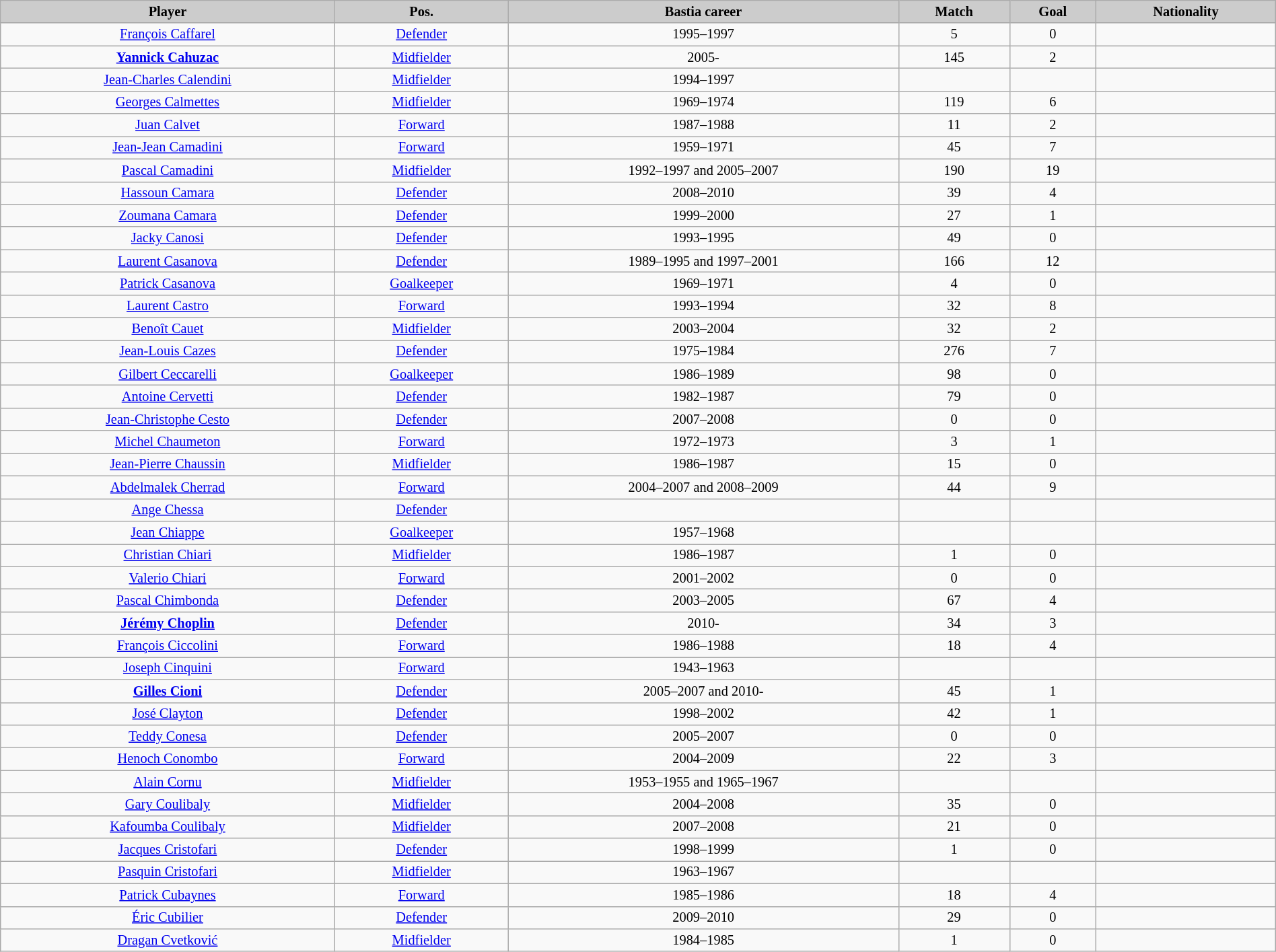<table cellpadding="4" cellspacing="0" border="1" width="100%" style="text-align: center; font-size: 85%; border: gray solid 1px; border-collapse: collapse;" class="wikitable sortable">
<tr bgcolor="#CCCCCC">
<td align="center"><strong>Player</strong></td>
<td align="center"><strong>Pos.</strong></td>
<td align="center"><strong>Bastia career</strong></td>
<td align="center"><strong>Match</strong></td>
<td align="center"><strong>Goal</strong></td>
<td align="center"><strong>Nationality</strong></td>
</tr>
<tr>
<td><a href='#'>François Caffarel</a></td>
<td><a href='#'>Defender</a></td>
<td>1995–1997</td>
<td>5</td>
<td>0</td>
<td></td>
</tr>
<tr>
<td><strong><a href='#'>Yannick Cahuzac</a></strong></td>
<td><a href='#'>Midfielder</a></td>
<td>2005-</td>
<td>145</td>
<td>2</td>
<td></td>
</tr>
<tr>
<td><a href='#'>Jean-Charles Calendini</a></td>
<td><a href='#'>Midfielder</a></td>
<td>1994–1997</td>
<td></td>
<td></td>
<td></td>
</tr>
<tr>
<td><a href='#'>Georges Calmettes</a></td>
<td><a href='#'>Midfielder</a></td>
<td>1969–1974</td>
<td>119</td>
<td>6</td>
<td></td>
</tr>
<tr>
<td><a href='#'>Juan Calvet</a></td>
<td><a href='#'>Forward</a></td>
<td>1987–1988</td>
<td>11</td>
<td>2</td>
<td></td>
</tr>
<tr>
<td><a href='#'>Jean-Jean Camadini</a></td>
<td><a href='#'>Forward</a></td>
<td>1959–1971</td>
<td>45</td>
<td>7</td>
<td></td>
</tr>
<tr>
<td><a href='#'>Pascal Camadini</a></td>
<td><a href='#'>Midfielder</a></td>
<td>1992–1997 and 2005–2007</td>
<td>190</td>
<td>19</td>
<td></td>
</tr>
<tr>
<td><a href='#'>Hassoun Camara</a></td>
<td><a href='#'>Defender</a></td>
<td>2008–2010</td>
<td>39</td>
<td>4</td>
<td></td>
</tr>
<tr>
<td><a href='#'>Zoumana Camara</a></td>
<td><a href='#'>Defender</a></td>
<td>1999–2000</td>
<td>27</td>
<td>1</td>
<td></td>
</tr>
<tr>
<td><a href='#'>Jacky Canosi</a></td>
<td><a href='#'>Defender</a></td>
<td>1993–1995</td>
<td>49</td>
<td>0</td>
<td></td>
</tr>
<tr>
<td><a href='#'>Laurent Casanova</a></td>
<td><a href='#'>Defender</a></td>
<td>1989–1995 and 1997–2001</td>
<td>166</td>
<td>12</td>
<td></td>
</tr>
<tr>
<td><a href='#'>Patrick Casanova</a></td>
<td><a href='#'>Goalkeeper</a></td>
<td>1969–1971</td>
<td>4</td>
<td>0</td>
<td></td>
</tr>
<tr>
<td><a href='#'>Laurent Castro</a></td>
<td><a href='#'>Forward</a></td>
<td>1993–1994</td>
<td>32</td>
<td>8</td>
<td></td>
</tr>
<tr>
<td><a href='#'>Benoît Cauet</a></td>
<td><a href='#'>Midfielder</a></td>
<td>2003–2004</td>
<td>32</td>
<td>2</td>
<td></td>
</tr>
<tr>
<td><a href='#'>Jean-Louis Cazes</a></td>
<td><a href='#'>Defender</a></td>
<td>1975–1984</td>
<td>276</td>
<td>7</td>
<td></td>
</tr>
<tr>
<td><a href='#'>Gilbert Ceccarelli</a></td>
<td><a href='#'>Goalkeeper</a></td>
<td>1986–1989</td>
<td>98</td>
<td>0</td>
<td></td>
</tr>
<tr>
<td><a href='#'>Antoine Cervetti</a></td>
<td><a href='#'>Defender</a></td>
<td>1982–1987</td>
<td>79</td>
<td>0</td>
<td></td>
</tr>
<tr>
<td><a href='#'>Jean-Christophe Cesto</a></td>
<td><a href='#'>Defender</a></td>
<td>2007–2008</td>
<td>0</td>
<td>0</td>
<td></td>
</tr>
<tr>
<td><a href='#'>Michel Chaumeton</a></td>
<td><a href='#'>Forward</a></td>
<td>1972–1973</td>
<td>3</td>
<td>1</td>
<td></td>
</tr>
<tr>
<td><a href='#'>Jean-Pierre Chaussin</a></td>
<td><a href='#'>Midfielder</a></td>
<td>1986–1987</td>
<td>15</td>
<td>0</td>
<td></td>
</tr>
<tr>
<td><a href='#'>Abdelmalek Cherrad</a></td>
<td><a href='#'>Forward</a></td>
<td>2004–2007 and 2008–2009</td>
<td>44</td>
<td>9</td>
<td></td>
</tr>
<tr>
<td><a href='#'>Ange Chessa</a></td>
<td><a href='#'>Defender</a></td>
<td></td>
<td></td>
<td></td>
<td></td>
</tr>
<tr>
<td><a href='#'>Jean Chiappe</a></td>
<td><a href='#'>Goalkeeper</a></td>
<td>1957–1968</td>
<td></td>
<td></td>
<td></td>
</tr>
<tr>
<td><a href='#'>Christian Chiari</a></td>
<td><a href='#'>Midfielder</a></td>
<td>1986–1987</td>
<td>1</td>
<td>0</td>
<td></td>
</tr>
<tr>
<td><a href='#'>Valerio Chiari</a></td>
<td><a href='#'>Forward</a></td>
<td>2001–2002</td>
<td>0</td>
<td>0</td>
<td></td>
</tr>
<tr>
<td><a href='#'>Pascal Chimbonda</a></td>
<td><a href='#'>Defender</a></td>
<td>2003–2005</td>
<td>67</td>
<td>4</td>
<td></td>
</tr>
<tr>
<td><strong><a href='#'>Jérémy Choplin</a></strong></td>
<td><a href='#'>Defender</a></td>
<td>2010-</td>
<td>34</td>
<td>3</td>
<td></td>
</tr>
<tr>
<td><a href='#'>François Ciccolini</a></td>
<td><a href='#'>Forward</a></td>
<td>1986–1988</td>
<td>18</td>
<td>4</td>
<td></td>
</tr>
<tr>
<td><a href='#'>Joseph Cinquini</a></td>
<td><a href='#'>Forward</a></td>
<td>1943–1963</td>
<td></td>
<td></td>
<td></td>
</tr>
<tr>
<td><strong><a href='#'>Gilles Cioni</a></strong></td>
<td><a href='#'>Defender</a></td>
<td>2005–2007 and 2010-</td>
<td>45</td>
<td>1</td>
<td></td>
</tr>
<tr>
<td><a href='#'>José Clayton</a></td>
<td><a href='#'>Defender</a></td>
<td>1998–2002</td>
<td>42</td>
<td>1</td>
<td></td>
</tr>
<tr>
<td><a href='#'>Teddy Conesa</a></td>
<td><a href='#'>Defender</a></td>
<td>2005–2007</td>
<td>0</td>
<td>0</td>
<td></td>
</tr>
<tr>
<td><a href='#'>Henoch Conombo</a></td>
<td><a href='#'>Forward</a></td>
<td>2004–2009</td>
<td>22</td>
<td>3</td>
<td></td>
</tr>
<tr>
<td><a href='#'>Alain Cornu</a></td>
<td><a href='#'>Midfielder</a></td>
<td>1953–1955 and 1965–1967</td>
<td></td>
<td></td>
<td></td>
</tr>
<tr>
<td><a href='#'>Gary Coulibaly</a></td>
<td><a href='#'>Midfielder</a></td>
<td>2004–2008</td>
<td>35</td>
<td>0</td>
<td></td>
</tr>
<tr>
<td><a href='#'>Kafoumba Coulibaly</a></td>
<td><a href='#'>Midfielder</a></td>
<td>2007–2008</td>
<td>21</td>
<td>0</td>
<td></td>
</tr>
<tr>
<td><a href='#'>Jacques Cristofari</a></td>
<td><a href='#'>Defender</a></td>
<td>1998–1999</td>
<td>1</td>
<td>0</td>
<td></td>
</tr>
<tr>
<td><a href='#'>Pasquin Cristofari</a></td>
<td><a href='#'>Midfielder</a></td>
<td>1963–1967</td>
<td></td>
<td></td>
<td></td>
</tr>
<tr>
<td><a href='#'>Patrick Cubaynes</a></td>
<td><a href='#'>Forward</a></td>
<td>1985–1986</td>
<td>18</td>
<td>4</td>
<td></td>
</tr>
<tr>
<td><a href='#'>Éric Cubilier</a></td>
<td><a href='#'>Defender</a></td>
<td>2009–2010</td>
<td>29</td>
<td>0</td>
<td></td>
</tr>
<tr>
<td><a href='#'>Dragan Cvetković</a></td>
<td><a href='#'>Midfielder</a></td>
<td>1984–1985</td>
<td>1</td>
<td>0</td>
<td></td>
</tr>
</table>
